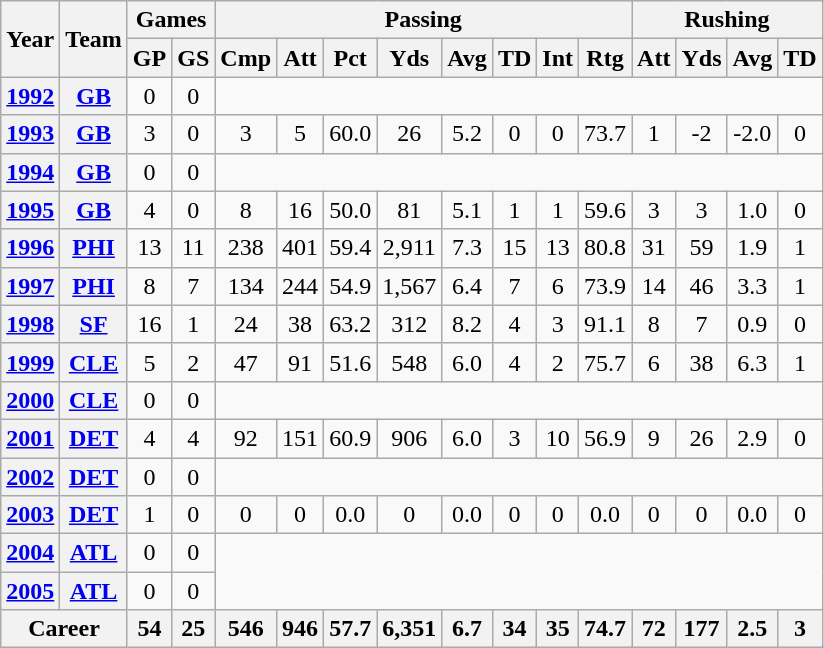<table class="wikitable" style="text-align: center;">
<tr>
<th rowspan="2">Year</th>
<th rowspan="2">Team</th>
<th colspan="2">Games</th>
<th colspan="8">Passing</th>
<th colspan="4">Rushing</th>
</tr>
<tr>
<th>GP</th>
<th>GS</th>
<th>Cmp</th>
<th>Att</th>
<th>Pct</th>
<th>Yds</th>
<th>Avg</th>
<th>TD</th>
<th>Int</th>
<th>Rtg</th>
<th>Att</th>
<th>Yds</th>
<th>Avg</th>
<th>TD</th>
</tr>
<tr>
<th><a href='#'>1992</a></th>
<th><a href='#'>GB</a></th>
<td>0</td>
<td>0</td>
<td colspan="12"></td>
</tr>
<tr>
<th><a href='#'>1993</a></th>
<th><a href='#'>GB</a></th>
<td>3</td>
<td>0</td>
<td>3</td>
<td>5</td>
<td>60.0</td>
<td>26</td>
<td>5.2</td>
<td>0</td>
<td>0</td>
<td>73.7</td>
<td>1</td>
<td>-2</td>
<td>-2.0</td>
<td>0</td>
</tr>
<tr>
<th><a href='#'>1994</a></th>
<th><a href='#'>GB</a></th>
<td>0</td>
<td>0</td>
<td colspan="12"></td>
</tr>
<tr>
<th><a href='#'>1995</a></th>
<th><a href='#'>GB</a></th>
<td>4</td>
<td>0</td>
<td>8</td>
<td>16</td>
<td>50.0</td>
<td>81</td>
<td>5.1</td>
<td>1</td>
<td>1</td>
<td>59.6</td>
<td>3</td>
<td>3</td>
<td>1.0</td>
<td>0</td>
</tr>
<tr>
<th><a href='#'>1996</a></th>
<th><a href='#'>PHI</a></th>
<td>13</td>
<td>11</td>
<td>238</td>
<td>401</td>
<td>59.4</td>
<td>2,911</td>
<td>7.3</td>
<td>15</td>
<td>13</td>
<td>80.8</td>
<td>31</td>
<td>59</td>
<td>1.9</td>
<td>1</td>
</tr>
<tr>
<th><a href='#'>1997</a></th>
<th><a href='#'>PHI</a></th>
<td>8</td>
<td>7</td>
<td>134</td>
<td>244</td>
<td>54.9</td>
<td>1,567</td>
<td>6.4</td>
<td>7</td>
<td>6</td>
<td>73.9</td>
<td>14</td>
<td>46</td>
<td>3.3</td>
<td>1</td>
</tr>
<tr>
<th><a href='#'>1998</a></th>
<th><a href='#'>SF</a></th>
<td>16</td>
<td>1</td>
<td>24</td>
<td>38</td>
<td>63.2</td>
<td>312</td>
<td>8.2</td>
<td>4</td>
<td>3</td>
<td>91.1</td>
<td>8</td>
<td>7</td>
<td>0.9</td>
<td>0</td>
</tr>
<tr>
<th><a href='#'>1999</a></th>
<th><a href='#'>CLE</a></th>
<td>5</td>
<td>2</td>
<td>47</td>
<td>91</td>
<td>51.6</td>
<td>548</td>
<td>6.0</td>
<td>4</td>
<td>2</td>
<td>75.7</td>
<td>6</td>
<td>38</td>
<td>6.3</td>
<td>1</td>
</tr>
<tr>
<th><a href='#'>2000</a></th>
<th><a href='#'>CLE</a></th>
<td>0</td>
<td>0</td>
<td colspan="12"></td>
</tr>
<tr>
<th><a href='#'>2001</a></th>
<th><a href='#'>DET</a></th>
<td>4</td>
<td>4</td>
<td>92</td>
<td>151</td>
<td>60.9</td>
<td>906</td>
<td>6.0</td>
<td>3</td>
<td>10</td>
<td>56.9</td>
<td>9</td>
<td>26</td>
<td>2.9</td>
<td>0</td>
</tr>
<tr>
<th><a href='#'>2002</a></th>
<th><a href='#'>DET</a></th>
<td>0</td>
<td>0</td>
<td colspan="12"></td>
</tr>
<tr>
<th><a href='#'>2003</a></th>
<th><a href='#'>DET</a></th>
<td>1</td>
<td>0</td>
<td>0</td>
<td>0</td>
<td>0.0</td>
<td>0</td>
<td>0.0</td>
<td>0</td>
<td>0</td>
<td>0.0</td>
<td>0</td>
<td>0</td>
<td>0.0</td>
<td>0</td>
</tr>
<tr>
<th><a href='#'>2004</a></th>
<th><a href='#'>ATL</a></th>
<td>0</td>
<td>0</td>
<td colspan="12" rowspan="2"></td>
</tr>
<tr>
<th><a href='#'>2005</a></th>
<th><a href='#'>ATL</a></th>
<td>0</td>
<td>0</td>
</tr>
<tr>
<th colspan="2">Career</th>
<th>54</th>
<th>25</th>
<th>546</th>
<th>946</th>
<th>57.7</th>
<th>6,351</th>
<th>6.7</th>
<th>34</th>
<th>35</th>
<th>74.7</th>
<th>72</th>
<th>177</th>
<th>2.5</th>
<th>3</th>
</tr>
</table>
